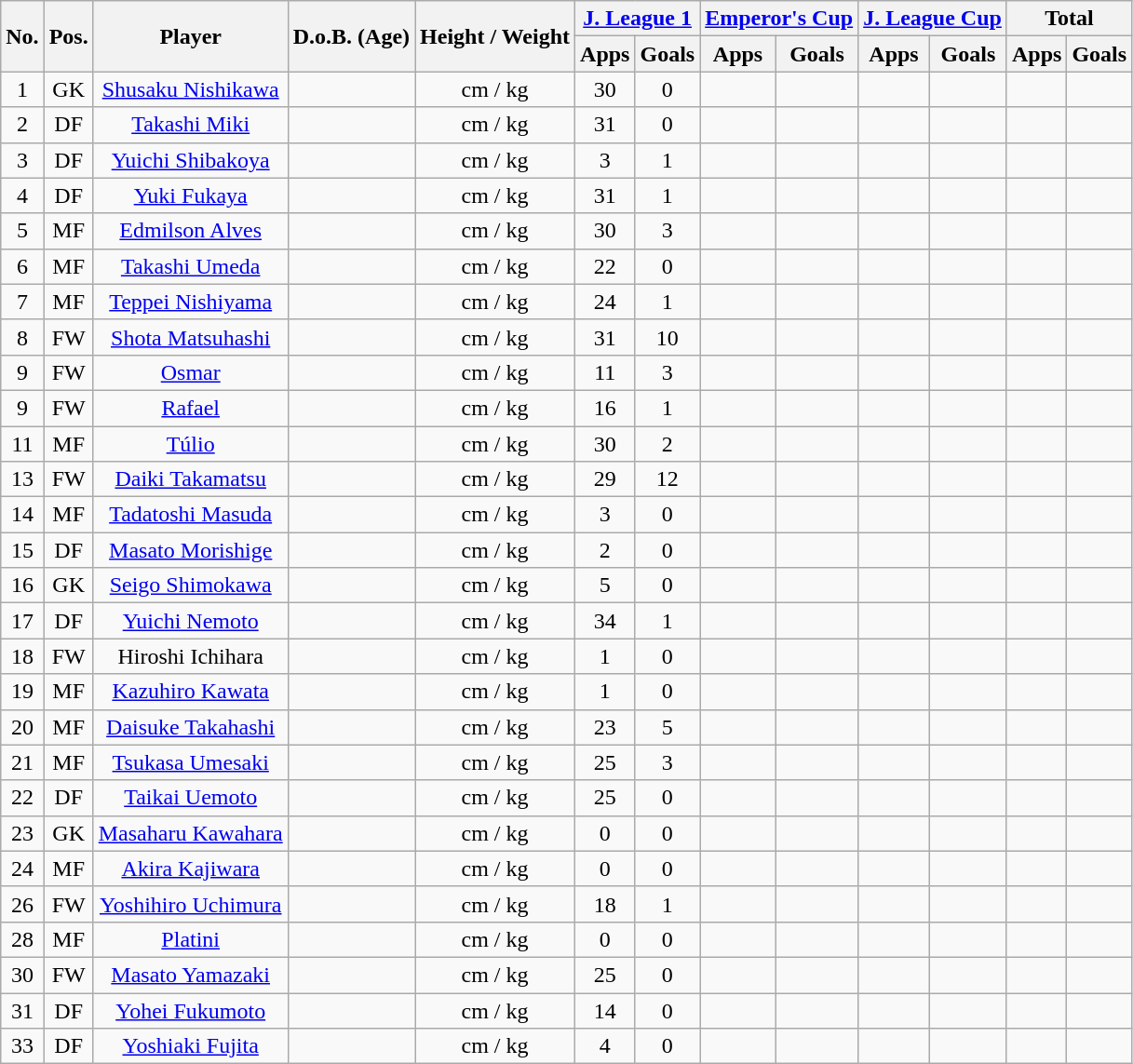<table class="wikitable" style="text-align:center;">
<tr>
<th rowspan="2">No.</th>
<th rowspan="2">Pos.</th>
<th rowspan="2">Player</th>
<th rowspan="2">D.o.B. (Age)</th>
<th rowspan="2">Height / Weight</th>
<th colspan="2"><a href='#'>J. League 1</a></th>
<th colspan="2"><a href='#'>Emperor's Cup</a></th>
<th colspan="2"><a href='#'>J. League Cup</a></th>
<th colspan="2">Total</th>
</tr>
<tr>
<th>Apps</th>
<th>Goals</th>
<th>Apps</th>
<th>Goals</th>
<th>Apps</th>
<th>Goals</th>
<th>Apps</th>
<th>Goals</th>
</tr>
<tr>
<td>1</td>
<td>GK</td>
<td><a href='#'>Shusaku Nishikawa</a></td>
<td></td>
<td>cm / kg</td>
<td>30</td>
<td>0</td>
<td></td>
<td></td>
<td></td>
<td></td>
<td></td>
<td></td>
</tr>
<tr>
<td>2</td>
<td>DF</td>
<td><a href='#'>Takashi Miki</a></td>
<td></td>
<td>cm / kg</td>
<td>31</td>
<td>0</td>
<td></td>
<td></td>
<td></td>
<td></td>
<td></td>
<td></td>
</tr>
<tr>
<td>3</td>
<td>DF</td>
<td><a href='#'>Yuichi Shibakoya</a></td>
<td></td>
<td>cm / kg</td>
<td>3</td>
<td>1</td>
<td></td>
<td></td>
<td></td>
<td></td>
<td></td>
<td></td>
</tr>
<tr>
<td>4</td>
<td>DF</td>
<td><a href='#'>Yuki Fukaya</a></td>
<td></td>
<td>cm / kg</td>
<td>31</td>
<td>1</td>
<td></td>
<td></td>
<td></td>
<td></td>
<td></td>
<td></td>
</tr>
<tr>
<td>5</td>
<td>MF</td>
<td><a href='#'>Edmilson Alves</a></td>
<td></td>
<td>cm / kg</td>
<td>30</td>
<td>3</td>
<td></td>
<td></td>
<td></td>
<td></td>
<td></td>
<td></td>
</tr>
<tr>
<td>6</td>
<td>MF</td>
<td><a href='#'>Takashi Umeda</a></td>
<td></td>
<td>cm / kg</td>
<td>22</td>
<td>0</td>
<td></td>
<td></td>
<td></td>
<td></td>
<td></td>
<td></td>
</tr>
<tr>
<td>7</td>
<td>MF</td>
<td><a href='#'>Teppei Nishiyama</a></td>
<td></td>
<td>cm / kg</td>
<td>24</td>
<td>1</td>
<td></td>
<td></td>
<td></td>
<td></td>
<td></td>
<td></td>
</tr>
<tr>
<td>8</td>
<td>FW</td>
<td><a href='#'>Shota Matsuhashi</a></td>
<td></td>
<td>cm / kg</td>
<td>31</td>
<td>10</td>
<td></td>
<td></td>
<td></td>
<td></td>
<td></td>
<td></td>
</tr>
<tr>
<td>9</td>
<td>FW</td>
<td><a href='#'>Osmar</a></td>
<td></td>
<td>cm / kg</td>
<td>11</td>
<td>3</td>
<td></td>
<td></td>
<td></td>
<td></td>
<td></td>
<td></td>
</tr>
<tr>
<td>9</td>
<td>FW</td>
<td><a href='#'>Rafael</a></td>
<td></td>
<td>cm / kg</td>
<td>16</td>
<td>1</td>
<td></td>
<td></td>
<td></td>
<td></td>
<td></td>
<td></td>
</tr>
<tr>
<td>11</td>
<td>MF</td>
<td><a href='#'>Túlio</a></td>
<td></td>
<td>cm / kg</td>
<td>30</td>
<td>2</td>
<td></td>
<td></td>
<td></td>
<td></td>
<td></td>
<td></td>
</tr>
<tr>
<td>13</td>
<td>FW</td>
<td><a href='#'>Daiki Takamatsu</a></td>
<td></td>
<td>cm / kg</td>
<td>29</td>
<td>12</td>
<td></td>
<td></td>
<td></td>
<td></td>
<td></td>
<td></td>
</tr>
<tr>
<td>14</td>
<td>MF</td>
<td><a href='#'>Tadatoshi Masuda</a></td>
<td></td>
<td>cm / kg</td>
<td>3</td>
<td>0</td>
<td></td>
<td></td>
<td></td>
<td></td>
<td></td>
<td></td>
</tr>
<tr>
<td>15</td>
<td>DF</td>
<td><a href='#'>Masato Morishige</a></td>
<td></td>
<td>cm / kg</td>
<td>2</td>
<td>0</td>
<td></td>
<td></td>
<td></td>
<td></td>
<td></td>
<td></td>
</tr>
<tr>
<td>16</td>
<td>GK</td>
<td><a href='#'>Seigo Shimokawa</a></td>
<td></td>
<td>cm / kg</td>
<td>5</td>
<td>0</td>
<td></td>
<td></td>
<td></td>
<td></td>
<td></td>
<td></td>
</tr>
<tr>
<td>17</td>
<td>DF</td>
<td><a href='#'>Yuichi Nemoto</a></td>
<td></td>
<td>cm / kg</td>
<td>34</td>
<td>1</td>
<td></td>
<td></td>
<td></td>
<td></td>
<td></td>
<td></td>
</tr>
<tr>
<td>18</td>
<td>FW</td>
<td>Hiroshi Ichihara</td>
<td></td>
<td>cm / kg</td>
<td>1</td>
<td>0</td>
<td></td>
<td></td>
<td></td>
<td></td>
<td></td>
<td></td>
</tr>
<tr>
<td>19</td>
<td>MF</td>
<td><a href='#'>Kazuhiro Kawata</a></td>
<td></td>
<td>cm / kg</td>
<td>1</td>
<td>0</td>
<td></td>
<td></td>
<td></td>
<td></td>
<td></td>
<td></td>
</tr>
<tr>
<td>20</td>
<td>MF</td>
<td><a href='#'>Daisuke Takahashi</a></td>
<td></td>
<td>cm / kg</td>
<td>23</td>
<td>5</td>
<td></td>
<td></td>
<td></td>
<td></td>
<td></td>
<td></td>
</tr>
<tr>
<td>21</td>
<td>MF</td>
<td><a href='#'>Tsukasa Umesaki</a></td>
<td></td>
<td>cm / kg</td>
<td>25</td>
<td>3</td>
<td></td>
<td></td>
<td></td>
<td></td>
<td></td>
<td></td>
</tr>
<tr>
<td>22</td>
<td>DF</td>
<td><a href='#'>Taikai Uemoto</a></td>
<td></td>
<td>cm / kg</td>
<td>25</td>
<td>0</td>
<td></td>
<td></td>
<td></td>
<td></td>
<td></td>
<td></td>
</tr>
<tr>
<td>23</td>
<td>GK</td>
<td><a href='#'>Masaharu Kawahara</a></td>
<td></td>
<td>cm / kg</td>
<td>0</td>
<td>0</td>
<td></td>
<td></td>
<td></td>
<td></td>
<td></td>
<td></td>
</tr>
<tr>
<td>24</td>
<td>MF</td>
<td><a href='#'>Akira Kajiwara</a></td>
<td></td>
<td>cm / kg</td>
<td>0</td>
<td>0</td>
<td></td>
<td></td>
<td></td>
<td></td>
<td></td>
<td></td>
</tr>
<tr>
<td>26</td>
<td>FW</td>
<td><a href='#'>Yoshihiro Uchimura</a></td>
<td></td>
<td>cm / kg</td>
<td>18</td>
<td>1</td>
<td></td>
<td></td>
<td></td>
<td></td>
<td></td>
<td></td>
</tr>
<tr>
<td>28</td>
<td>MF</td>
<td><a href='#'>Platini</a></td>
<td></td>
<td>cm / kg</td>
<td>0</td>
<td>0</td>
<td></td>
<td></td>
<td></td>
<td></td>
<td></td>
<td></td>
</tr>
<tr>
<td>30</td>
<td>FW</td>
<td><a href='#'>Masato Yamazaki</a></td>
<td></td>
<td>cm / kg</td>
<td>25</td>
<td>0</td>
<td></td>
<td></td>
<td></td>
<td></td>
<td></td>
<td></td>
</tr>
<tr>
<td>31</td>
<td>DF</td>
<td><a href='#'>Yohei Fukumoto</a></td>
<td></td>
<td>cm / kg</td>
<td>14</td>
<td>0</td>
<td></td>
<td></td>
<td></td>
<td></td>
<td></td>
<td></td>
</tr>
<tr>
<td>33</td>
<td>DF</td>
<td><a href='#'>Yoshiaki Fujita</a></td>
<td></td>
<td>cm / kg</td>
<td>4</td>
<td>0</td>
<td></td>
<td></td>
<td></td>
<td></td>
<td></td>
<td></td>
</tr>
</table>
